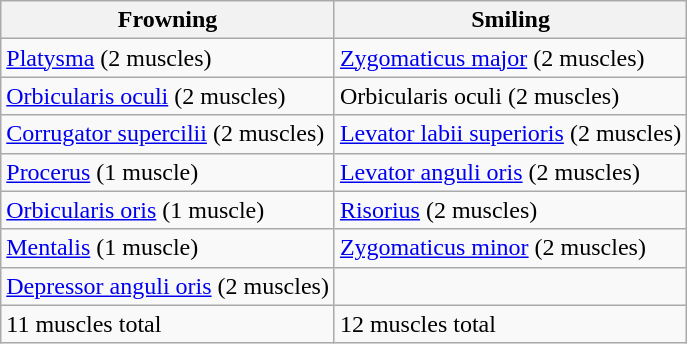<table class="wikitable">
<tr>
<th>Frowning</th>
<th>Smiling</th>
</tr>
<tr>
<td><a href='#'>Platysma</a> (2 muscles)</td>
<td><a href='#'>Zygomaticus major</a> (2 muscles)</td>
</tr>
<tr>
<td><a href='#'>Orbicularis oculi</a> (2 muscles)</td>
<td>Orbicularis oculi (2 muscles)</td>
</tr>
<tr>
<td><a href='#'>Corrugator supercilii</a> (2 muscles)</td>
<td><a href='#'>Levator labii superioris</a> (2 muscles)</td>
</tr>
<tr>
<td><a href='#'>Procerus</a> (1 muscle)</td>
<td><a href='#'>Levator anguli oris</a> (2 muscles)</td>
</tr>
<tr>
<td><a href='#'>Orbicularis oris</a> (1 muscle)</td>
<td><a href='#'>Risorius</a> (2 muscles)</td>
</tr>
<tr>
<td><a href='#'>Mentalis</a> (1 muscle)</td>
<td><a href='#'>Zygomaticus minor</a> (2 muscles)</td>
</tr>
<tr>
<td><a href='#'>Depressor anguli oris</a> (2 muscles)</td>
<td></td>
</tr>
<tr>
<td>11 muscles total</td>
<td>12 muscles total</td>
</tr>
</table>
